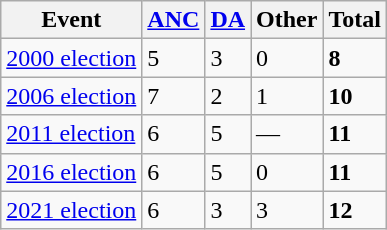<table class="wikitable">
<tr>
<th>Event</th>
<th><a href='#'>ANC</a></th>
<th><a href='#'>DA</a></th>
<th>Other</th>
<th>Total</th>
</tr>
<tr>
<td><a href='#'>2000 election</a></td>
<td>5</td>
<td>3</td>
<td>0</td>
<td><strong>8</strong></td>
</tr>
<tr>
<td><a href='#'>2006 election</a></td>
<td>7</td>
<td>2</td>
<td>1</td>
<td><strong>10</strong></td>
</tr>
<tr>
<td><a href='#'>2011 election</a></td>
<td>6</td>
<td>5</td>
<td>—</td>
<td><strong>11</strong></td>
</tr>
<tr>
<td><a href='#'>2016 election</a></td>
<td>6</td>
<td>5</td>
<td>0</td>
<td><strong>11</strong></td>
</tr>
<tr>
<td><a href='#'>2021 election</a></td>
<td>6</td>
<td>3</td>
<td>3</td>
<td><strong>12</strong></td>
</tr>
</table>
